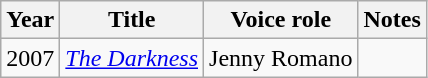<table class="wikitable sortable">
<tr>
<th scope="col">Year</th>
<th scope="col">Title</th>
<th scope="col">Voice role</th>
<th scope="col" class="unsortable">Notes</th>
</tr>
<tr>
<td>2007</td>
<td data-sort-value="Darkness, The"><em><a href='#'>The Darkness</a></em></td>
<td>Jenny Romano</td>
<td></td>
</tr>
</table>
